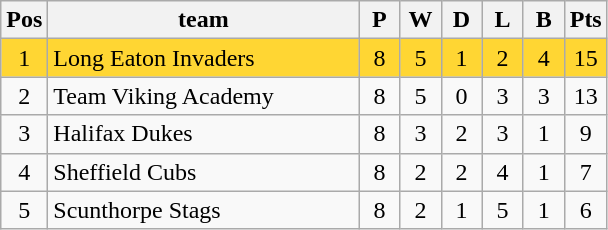<table class="wikitable" style="font-size: 100%">
<tr>
<th width=20>Pos</th>
<th width=200>team</th>
<th width=20>P</th>
<th width=20>W</th>
<th width=20>D</th>
<th width=20>L</th>
<th width=20>B</th>
<th width=20>Pts</th>
</tr>
<tr align=center style="background: #FFD633;">
<td>1</td>
<td align="left">Long Eaton Invaders</td>
<td>8</td>
<td>5</td>
<td>1</td>
<td>2</td>
<td>4</td>
<td>15</td>
</tr>
<tr align=center>
<td>2</td>
<td align="left">Team Viking Academy</td>
<td>8</td>
<td>5</td>
<td>0</td>
<td>3</td>
<td>3</td>
<td>13</td>
</tr>
<tr align=center>
<td>3</td>
<td align="left">Halifax Dukes</td>
<td>8</td>
<td>3</td>
<td>2</td>
<td>3</td>
<td>1</td>
<td>9</td>
</tr>
<tr align=center>
<td>4</td>
<td align="left">Sheffield Cubs</td>
<td>8</td>
<td>2</td>
<td>2</td>
<td>4</td>
<td>1</td>
<td>7</td>
</tr>
<tr align=center>
<td>5</td>
<td align="left">Scunthorpe Stags</td>
<td>8</td>
<td>2</td>
<td>1</td>
<td>5</td>
<td>1</td>
<td>6</td>
</tr>
</table>
